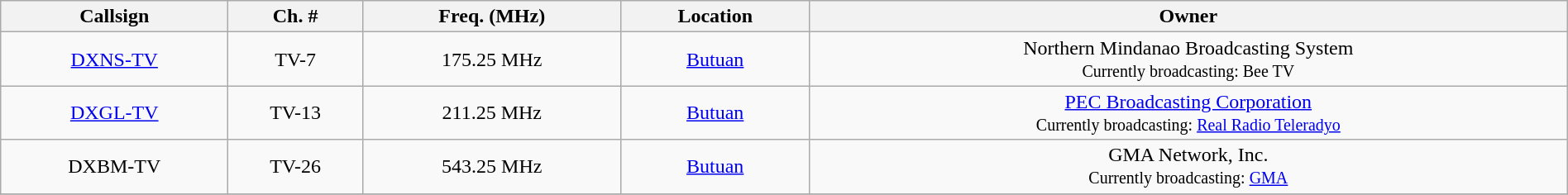<table class="wikitable" style="width:100%; text-align:center;">
<tr>
<th>Callsign</th>
<th>Ch. #</th>
<th>Freq. (MHz)</th>
<th>Location</th>
<th>Owner</th>
</tr>
<tr>
<td><a href='#'>DXNS-TV</a></td>
<td>TV-7</td>
<td>175.25 MHz</td>
<td><a href='#'>Butuan</a></td>
<td>Northern Mindanao Broadcasting System<br><small>Currently broadcasting: Bee TV</small></td>
</tr>
<tr>
<td><a href='#'>DXGL-TV</a></td>
<td>TV-13</td>
<td>211.25 MHz</td>
<td><a href='#'>Butuan</a></td>
<td><a href='#'>PEC Broadcasting Corporation</a><br><small>Currently broadcasting: <a href='#'>Real Radio Teleradyo</a></small></td>
</tr>
<tr>
<td>DXBM-TV</td>
<td>TV-26</td>
<td>543.25 MHz</td>
<td><a href='#'>Butuan</a></td>
<td>GMA Network, Inc.<br><small>Currently broadcasting: <a href='#'>GMA</a></small></td>
</tr>
<tr>
</tr>
</table>
